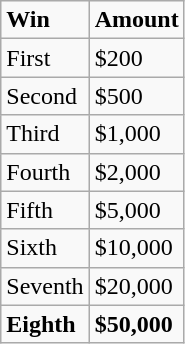<table class="wikitable">
<tr>
<td><strong>Win</strong></td>
<td><strong>Amount</strong></td>
</tr>
<tr>
<td>First</td>
<td>$200</td>
</tr>
<tr>
<td>Second</td>
<td>$500</td>
</tr>
<tr>
<td>Third</td>
<td>$1,000</td>
</tr>
<tr>
<td>Fourth</td>
<td>$2,000</td>
</tr>
<tr>
<td>Fifth</td>
<td>$5,000</td>
</tr>
<tr>
<td>Sixth</td>
<td>$10,000</td>
</tr>
<tr>
<td>Seventh</td>
<td>$20,000</td>
</tr>
<tr>
<td><strong>Eighth</strong></td>
<td><strong>$50,000</strong></td>
</tr>
</table>
